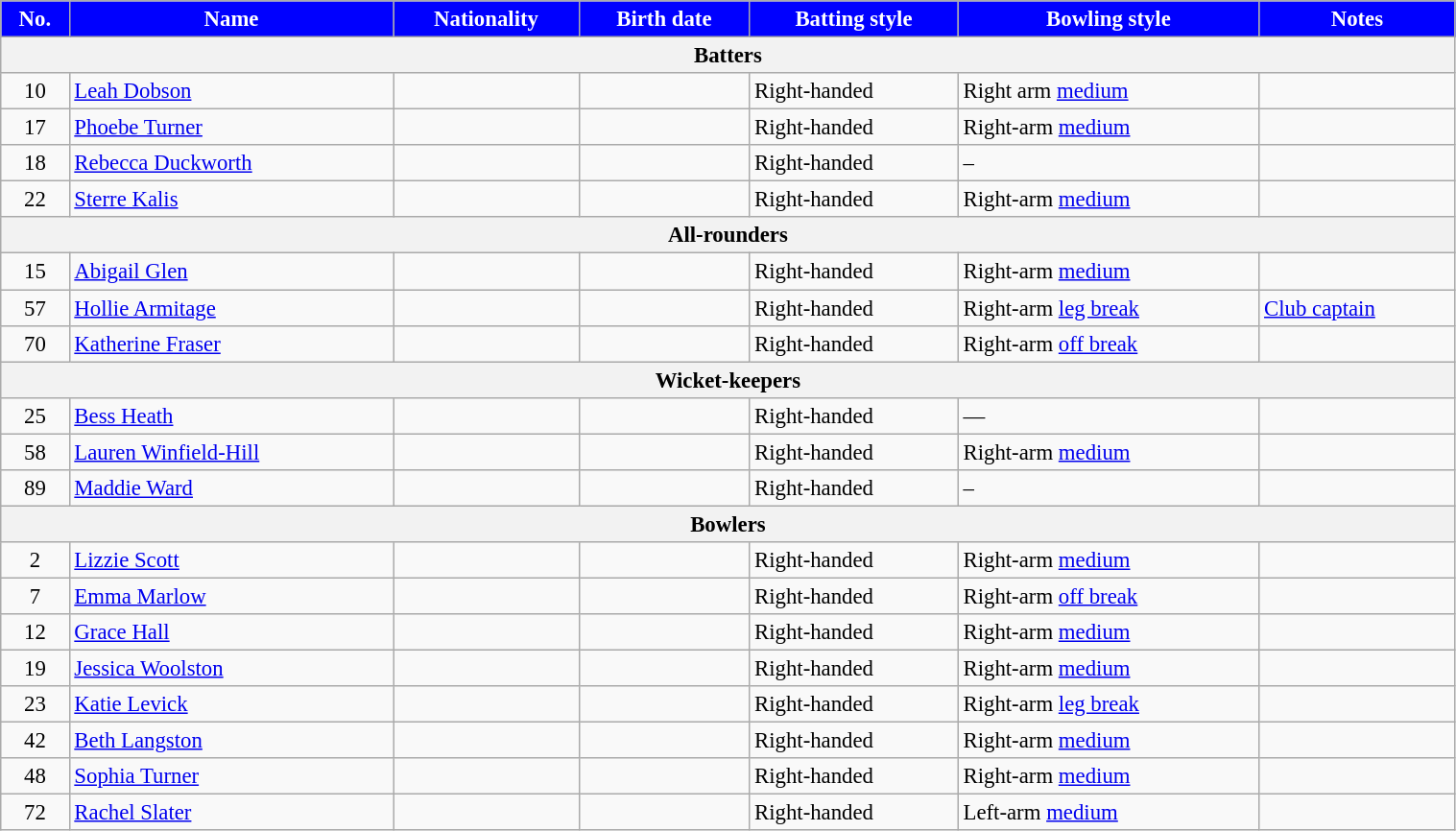<table class="wikitable"  style="font-size:95%; width:80%;">
<tr>
<th style="background:blue; color:white">No.</th>
<th style="background:blue; color:white">Name</th>
<th style="background:blue; color:white">Nationality</th>
<th style="background:blue; color:white">Birth date</th>
<th style="background:blue; color:white">Batting style</th>
<th style="background:blue; color:white">Bowling style</th>
<th style="background:blue; color:white">Notes</th>
</tr>
<tr>
<th colspan="7">Batters</th>
</tr>
<tr>
<td style="text-align:center">10</td>
<td><a href='#'>Leah Dobson</a></td>
<td></td>
<td></td>
<td>Right-handed</td>
<td>Right arm <a href='#'>medium</a></td>
<td></td>
</tr>
<tr>
<td style="text-align:center">17</td>
<td><a href='#'>Phoebe Turner</a></td>
<td></td>
<td></td>
<td>Right-handed</td>
<td>Right-arm <a href='#'>medium</a></td>
<td></td>
</tr>
<tr>
<td style="text-align:center">18</td>
<td><a href='#'>Rebecca Duckworth</a></td>
<td></td>
<td></td>
<td>Right-handed</td>
<td>–</td>
<td></td>
</tr>
<tr>
<td style="text-align:center">22</td>
<td><a href='#'>Sterre Kalis</a> </td>
<td></td>
<td></td>
<td>Right-handed</td>
<td>Right-arm <a href='#'>medium</a></td>
<td></td>
</tr>
<tr>
<th colspan="7">All-rounders</th>
</tr>
<tr>
<td style="text-align:center">15</td>
<td><a href='#'>Abigail Glen</a></td>
<td></td>
<td></td>
<td>Right-handed</td>
<td>Right-arm <a href='#'>medium</a></td>
<td></td>
</tr>
<tr>
<td style="text-align:center">57</td>
<td><a href='#'>Hollie Armitage</a> </td>
<td></td>
<td></td>
<td>Right-handed</td>
<td>Right-arm <a href='#'>leg break</a></td>
<td><a href='#'>Club captain</a></td>
</tr>
<tr>
<td style="text-align:center">70</td>
<td><a href='#'>Katherine Fraser</a> </td>
<td></td>
<td></td>
<td>Right-handed</td>
<td>Right-arm <a href='#'>off break</a></td>
<td></td>
</tr>
<tr>
<th colspan="7">Wicket-keepers</th>
</tr>
<tr>
<td style="text-align:center">25</td>
<td><a href='#'>Bess Heath</a> </td>
<td></td>
<td></td>
<td>Right-handed</td>
<td>—</td>
<td></td>
</tr>
<tr>
<td style="text-align:center">58</td>
<td><a href='#'>Lauren Winfield-Hill</a> </td>
<td></td>
<td></td>
<td>Right-handed</td>
<td>Right-arm <a href='#'>medium</a></td>
<td></td>
</tr>
<tr>
<td style="text-align:center">89</td>
<td><a href='#'>Maddie Ward</a></td>
<td></td>
<td></td>
<td>Right-handed</td>
<td>–</td>
<td></td>
</tr>
<tr>
<th colspan="7">Bowlers</th>
</tr>
<tr>
<td style="text-align:center">2</td>
<td><a href='#'>Lizzie Scott</a></td>
<td></td>
<td></td>
<td>Right-handed</td>
<td>Right-arm <a href='#'>medium</a></td>
<td></td>
</tr>
<tr>
<td style="text-align:center">7</td>
<td><a href='#'>Emma Marlow</a></td>
<td></td>
<td></td>
<td>Right-handed</td>
<td>Right-arm <a href='#'>off break</a></td>
<td></td>
</tr>
<tr>
<td style="text-align:center">12</td>
<td><a href='#'>Grace Hall</a></td>
<td></td>
<td></td>
<td>Right-handed</td>
<td>Right-arm <a href='#'>medium</a></td>
<td></td>
</tr>
<tr>
<td style="text-align:center">19</td>
<td><a href='#'>Jessica Woolston</a></td>
<td></td>
<td></td>
<td>Right-handed</td>
<td>Right-arm <a href='#'>medium</a></td>
<td></td>
</tr>
<tr>
<td style="text-align:center">23</td>
<td><a href='#'>Katie Levick</a></td>
<td></td>
<td></td>
<td>Right-handed</td>
<td>Right-arm <a href='#'>leg break</a></td>
<td></td>
</tr>
<tr>
<td style="text-align:center">42</td>
<td><a href='#'>Beth Langston</a> </td>
<td></td>
<td></td>
<td>Right-handed</td>
<td>Right-arm <a href='#'>medium</a></td>
<td></td>
</tr>
<tr>
<td style="text-align:center">48</td>
<td><a href='#'>Sophia Turner</a></td>
<td></td>
<td></td>
<td>Right-handed</td>
<td>Right-arm <a href='#'>medium</a></td>
<td></td>
</tr>
<tr>
<td style="text-align:center">72</td>
<td><a href='#'>Rachel Slater</a> </td>
<td></td>
<td></td>
<td>Right-handed</td>
<td>Left-arm <a href='#'>medium</a></td>
<td></td>
</tr>
</table>
